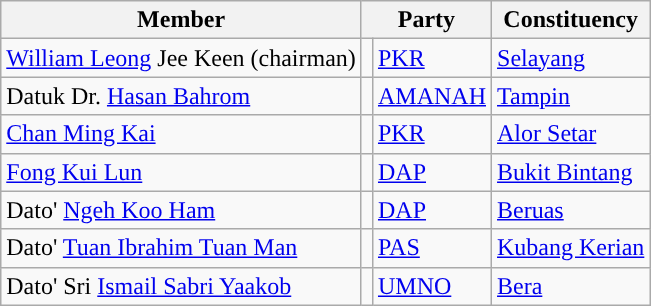<table class="sortable wikitable">
<tr>
<th valign="top">Member</th>
<th colspan="2" valign="top">Party</th>
<th valign="top">Constituency</th>
</tr>
<tr>
<td><a href='#'>William Leong</a> Jee Keen  (chairman)</td>
<td></td>
<td><a href='#'>PKR</a></td>
<td><a href='#'>Selayang</a></td>
</tr>
<tr>
<td>Datuk Dr. <a href='#'>Hasan Bahrom</a> </td>
<td></td>
<td><a href='#'>AMANAH</a></td>
<td><a href='#'>Tampin</a></td>
</tr>
<tr>
<td><a href='#'>Chan Ming Kai</a> </td>
<td></td>
<td><a href='#'>PKR</a></td>
<td><a href='#'>Alor Setar</a></td>
</tr>
<tr>
<td><a href='#'>Fong Kui Lun</a> </td>
<td></td>
<td><a href='#'>DAP</a></td>
<td><a href='#'>Bukit Bintang</a></td>
</tr>
<tr>
<td>Dato' <a href='#'>Ngeh Koo Ham</a> </td>
<td></td>
<td><a href='#'>DAP</a></td>
<td><a href='#'>Beruas</a></td>
</tr>
<tr>
<td>Dato' <a href='#'>Tuan Ibrahim Tuan Man</a> </td>
<td></td>
<td><a href='#'>PAS</a></td>
<td><a href='#'>Kubang Kerian</a></td>
</tr>
<tr>
<td>Dato' Sri <a href='#'>Ismail Sabri Yaakob</a> </td>
<td></td>
<td><a href='#'>UMNO</a></td>
<td><a href='#'>Bera</a></td>
</tr>
</table>
